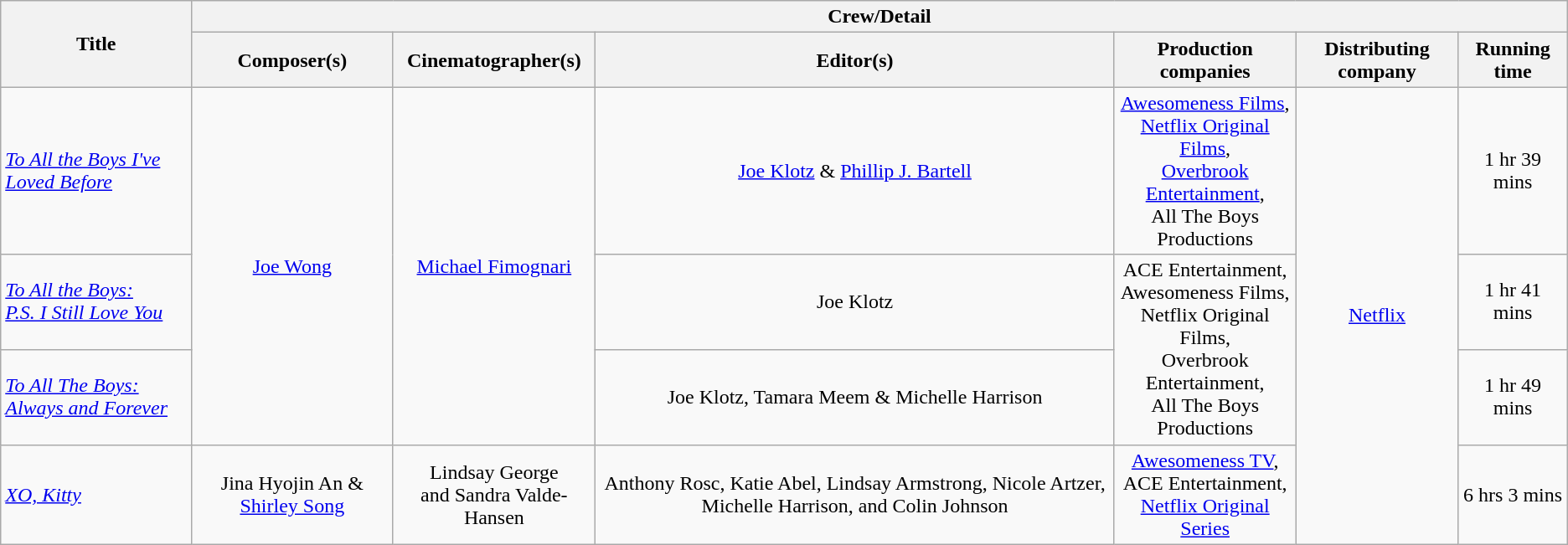<table class="wikitable plainrowheaders" style="text-align:center">
<tr>
<th rowspan="2">Title</th>
<th colspan="6">Crew/Detail</th>
</tr>
<tr>
<th>Composer(s)</th>
<th>Cinematographer(s)</th>
<th>Editor(s)</th>
<th>Production companies</th>
<th>Distributing company</th>
<th>Running time</th>
</tr>
<tr>
<td style="text-align:left"><em><a href='#'>To All the Boys I've Loved Before</a></em></td>
<td rowspan="3"><a href='#'>Joe Wong</a></td>
<td rowspan="3"><a href='#'>Michael Fimognari</a></td>
<td><a href='#'>Joe Klotz</a> & <a href='#'>Phillip J. Bartell</a></td>
<td><a href='#'>Awesomeness Films</a>, <br><a href='#'>Netflix Original Films</a>, <br><a href='#'>Overbrook Entertainment</a>, <br>All The Boys Productions</td>
<td rowspan="4"><a href='#'>Netflix</a></td>
<td>1 hr 39 mins</td>
</tr>
<tr>
<td style="text-align:left"><em><a href='#'>To All the Boys: <br>P.S. I Still Love You</a></em></td>
<td>Joe Klotz</td>
<td rowspan="2">ACE Entertainment, <br>Awesomeness Films, <br>Netflix Original Films, <br>Overbrook Entertainment, <br>All The Boys Productions</td>
<td>1 hr 41 mins</td>
</tr>
<tr>
<td style="text-align:left"><em><a href='#'>To All The Boys: <br>Always and Forever</a></em></td>
<td>Joe Klotz, Tamara Meem & Michelle Harrison</td>
<td>1 hr 49 mins</td>
</tr>
<tr>
<td style="text-align:left"><em><a href='#'>XO, Kitty</a></em></td>
<td>Jina Hyojin An & <a href='#'>Shirley Song</a></td>
<td>Lindsay George <br>and Sandra Valde-Hansen</td>
<td>Anthony Rosc, Katie Abel, Lindsay Armstrong, Nicole Artzer, Michelle Harrison, and Colin Johnson</td>
<td><a href='#'>Awesomeness TV</a>, <br>ACE Entertainment, <br><a href='#'>Netflix Original Series</a></td>
<td>6 hrs 3 mins <br></td>
</tr>
</table>
